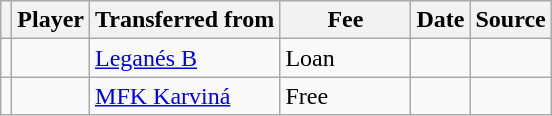<table class="wikitable plainrowheaders sortable">
<tr>
<th></th>
<th scope="col">Player</th>
<th>Transferred from</th>
<th style="width: 80px;">Fee</th>
<th scope="col">Date</th>
<th scope="col">Source</th>
</tr>
<tr>
<td align="center"></td>
<td> </td>
<td> <a href='#'>Leganés B</a></td>
<td>Loan</td>
<td></td>
<td></td>
</tr>
<tr>
<td align="center"></td>
<td> </td>
<td> <a href='#'>MFK Karviná</a></td>
<td>Free</td>
<td></td>
<td></td>
</tr>
</table>
